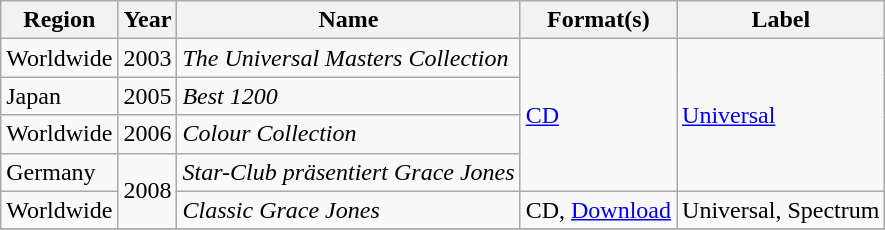<table class="wikitable">
<tr>
<th align="center">Region</th>
<th align="center">Year</th>
<th align="center">Name</th>
<th align="center">Format(s)</th>
<th align="center">Label</th>
</tr>
<tr>
<td align="left">Worldwide</td>
<td align="left">2003</td>
<td align="left"><em>The Universal Masters Collection</em></td>
<td align="left" rowspan="4"><a href='#'>CD</a></td>
<td align="left" rowspan="4"><a href='#'>Universal</a></td>
</tr>
<tr>
<td align="left">Japan</td>
<td align="left">2005</td>
<td align="left"><em>Best 1200</em></td>
</tr>
<tr>
<td align="left">Worldwide</td>
<td align="left">2006</td>
<td align="left"><em>Colour Collection</em></td>
</tr>
<tr>
<td align="left">Germany</td>
<td align="left" rowspan="2">2008</td>
<td align="left"><em>Star-Club präsentiert Grace Jones</em></td>
</tr>
<tr>
<td align="left">Worldwide</td>
<td align="left"><em>Classic Grace Jones</em></td>
<td align="left">CD, <a href='#'>Download</a></td>
<td align="left">Universal, Spectrum</td>
</tr>
<tr>
</tr>
</table>
